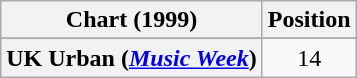<table class="wikitable plainrowheaders">
<tr>
<th scope="col">Chart (1999)</th>
<th scope="col">Position</th>
</tr>
<tr>
</tr>
<tr>
<th scope="row">UK Urban (<em><a href='#'>Music Week</a></em>)</th>
<td align=center>14</td>
</tr>
</table>
